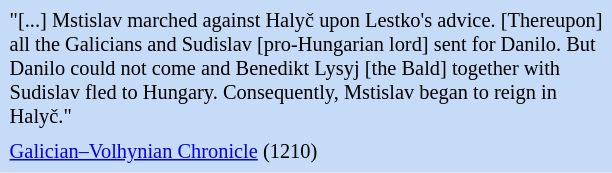<table class="toccolours" style="float: right; margin-left: 2em; margin-right: 1em; font-size: 85%; background:#c6dbf7; color:black; width:30em; max-width: 40%;" cellspacing="5">
<tr>
<td style="text-align: left;">"[...] Mstislav marched against Halyč upon Lestko's advice. [Thereupon] all the Galicians and Sudislav [pro-Hungarian lord] sent for Danilo. But Danilo could not come and Benedikt Lysyj [the Bald] together with Sudislav fled to Hungary. Consequently, Mstislav began to reign in Halyč."</td>
</tr>
<tr>
<td style="text-align: left;"><a href='#'>Galician–Volhynian Chronicle</a> (1210)</td>
</tr>
</table>
